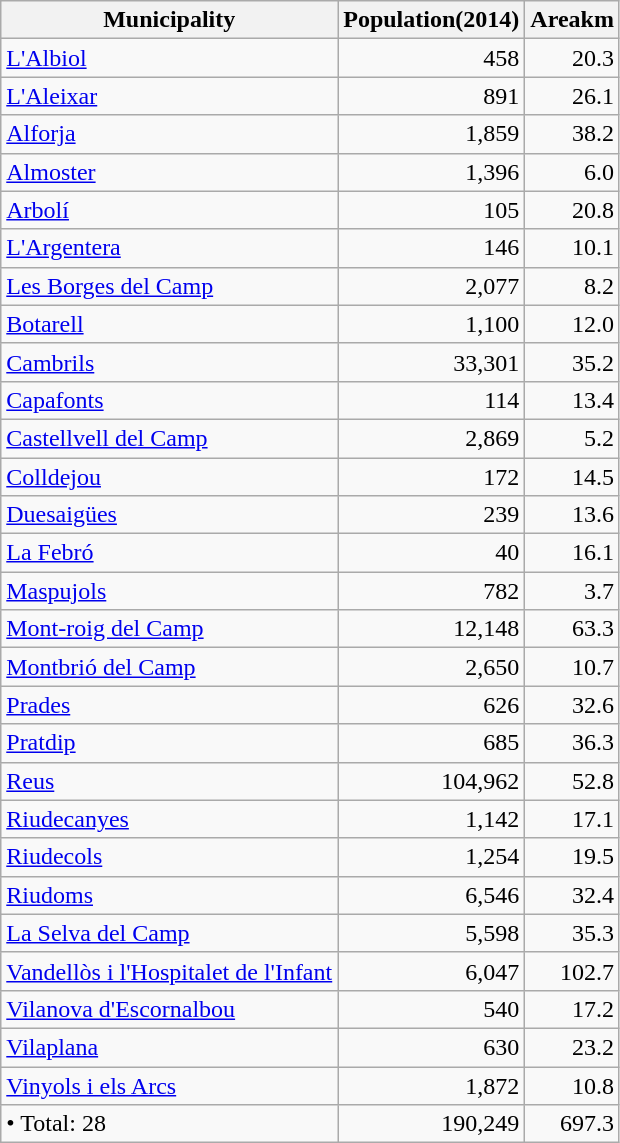<table class="wikitable sortable">
<tr>
<th>Municipality</th>
<th>Population(2014)</th>
<th>Areakm</th>
</tr>
<tr>
<td><a href='#'>L'Albiol</a></td>
<td align=right>458</td>
<td align=right>20.3</td>
</tr>
<tr>
<td><a href='#'>L'Aleixar</a></td>
<td align=right>891</td>
<td align=right>26.1</td>
</tr>
<tr>
<td><a href='#'>Alforja</a></td>
<td align=right>1,859</td>
<td align=right>38.2</td>
</tr>
<tr>
<td><a href='#'>Almoster</a></td>
<td align=right>1,396</td>
<td align=right>6.0</td>
</tr>
<tr>
<td><a href='#'>Arbolí</a></td>
<td align=right>105</td>
<td align=right>20.8</td>
</tr>
<tr>
<td><a href='#'>L'Argentera</a></td>
<td align=right>146</td>
<td align=right>10.1</td>
</tr>
<tr>
<td><a href='#'>Les Borges del Camp</a></td>
<td align=right>2,077</td>
<td align=right>8.2</td>
</tr>
<tr>
<td><a href='#'>Botarell</a></td>
<td align=right>1,100</td>
<td align=right>12.0</td>
</tr>
<tr>
<td><a href='#'>Cambrils</a></td>
<td align=right>33,301</td>
<td align=right>35.2</td>
</tr>
<tr>
<td><a href='#'>Capafonts</a></td>
<td align=right>114</td>
<td align=right>13.4</td>
</tr>
<tr>
<td><a href='#'>Castellvell del Camp</a></td>
<td align=right>2,869</td>
<td align=right>5.2</td>
</tr>
<tr>
<td><a href='#'>Colldejou</a></td>
<td align=right>172</td>
<td align=right>14.5</td>
</tr>
<tr>
<td><a href='#'>Duesaigües</a></td>
<td align=right>239</td>
<td align=right>13.6</td>
</tr>
<tr>
<td><a href='#'>La Febró</a></td>
<td align=right>40</td>
<td align=right>16.1</td>
</tr>
<tr>
<td><a href='#'>Maspujols</a></td>
<td align=right>782</td>
<td align=right>3.7</td>
</tr>
<tr>
<td><a href='#'>Mont-roig del Camp</a></td>
<td align=right>12,148</td>
<td align=right>63.3</td>
</tr>
<tr>
<td><a href='#'>Montbrió del Camp</a></td>
<td align=right>2,650</td>
<td align=right>10.7</td>
</tr>
<tr>
<td><a href='#'>Prades</a></td>
<td align=right>626</td>
<td align=right>32.6</td>
</tr>
<tr>
<td><a href='#'>Pratdip</a></td>
<td align=right>685</td>
<td align=right>36.3</td>
</tr>
<tr>
<td><a href='#'>Reus</a></td>
<td align=right>104,962</td>
<td align=right>52.8</td>
</tr>
<tr>
<td><a href='#'>Riudecanyes</a></td>
<td align=right>1,142</td>
<td align=right>17.1</td>
</tr>
<tr>
<td><a href='#'>Riudecols</a></td>
<td align=right>1,254</td>
<td align=right>19.5</td>
</tr>
<tr>
<td><a href='#'>Riudoms</a></td>
<td align=right>6,546</td>
<td align=right>32.4</td>
</tr>
<tr>
<td><a href='#'>La Selva del Camp</a></td>
<td align=right>5,598</td>
<td align=right>35.3</td>
</tr>
<tr>
<td><a href='#'>Vandellòs i l'Hospitalet de l'Infant</a></td>
<td align=right>6,047</td>
<td align=right>102.7</td>
</tr>
<tr>
<td><a href='#'>Vilanova d'Escornalbou</a></td>
<td align=right>540</td>
<td align=right>17.2</td>
</tr>
<tr>
<td><a href='#'>Vilaplana</a></td>
<td align=right>630</td>
<td align=right>23.2</td>
</tr>
<tr>
<td><a href='#'>Vinyols i els Arcs</a></td>
<td align=right>1,872</td>
<td align=right>10.8</td>
</tr>
<tr>
<td>• Total: 28</td>
<td align=right>190,249</td>
<td align=right>697.3</td>
</tr>
</table>
